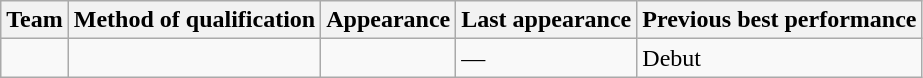<table class="wikitable sortable">
<tr>
<th>Team</th>
<th>Method of qualification</th>
<th data-sort-type="number">Appearance</th>
<th>Last appearance</th>
<th>Previous best performance</th>
</tr>
<tr>
<td></td>
<td></td>
<td></td>
<td>—</td>
<td>Debut</td>
</tr>
</table>
